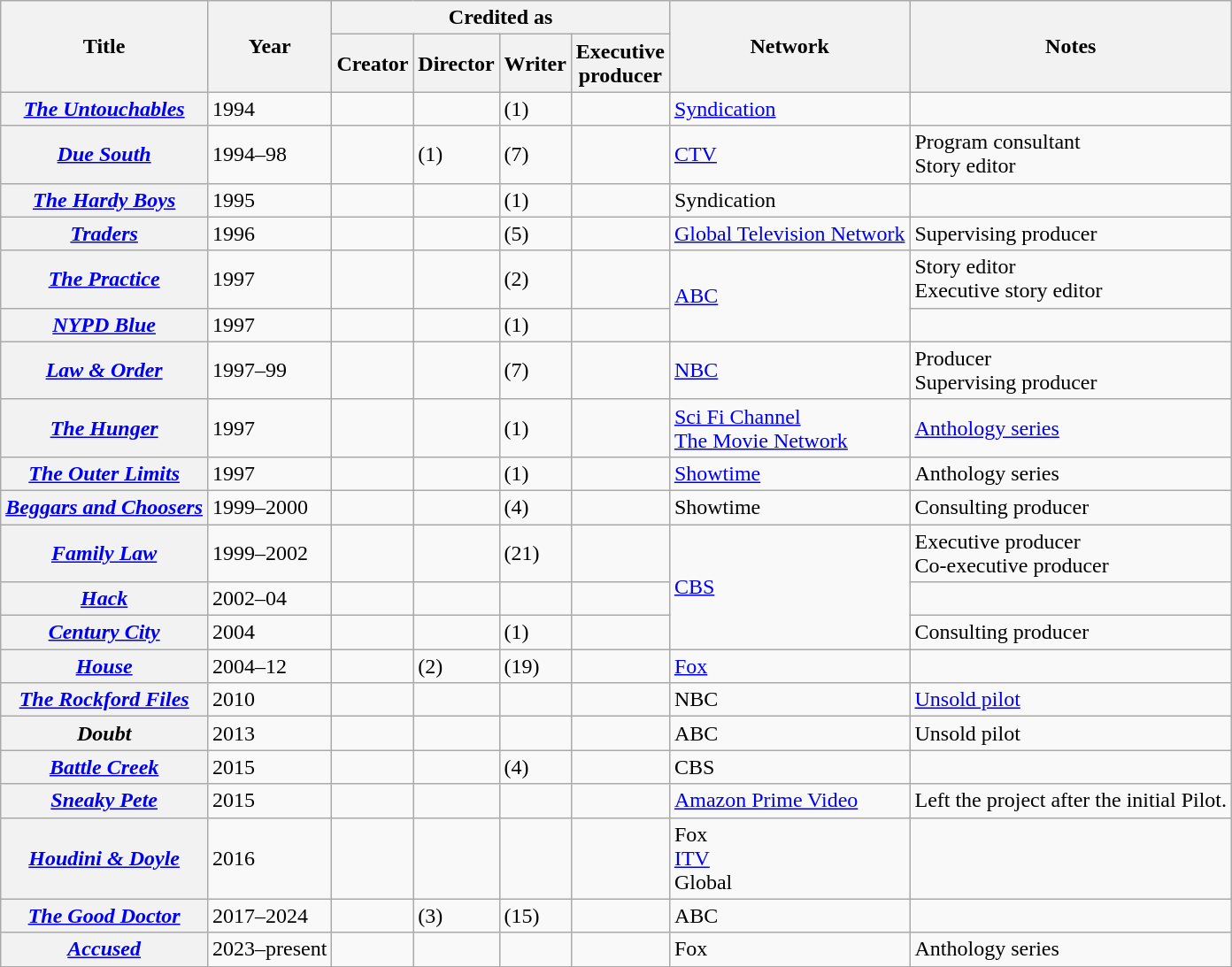<table class="wikitable plainrowheaders sortable">
<tr>
<th rowspan="2" scope="col">Title</th>
<th rowspan="2" scope="col">Year</th>
<th colspan="4" scope="col">Credited as</th>
<th rowspan="2" scope="col">Network</th>
<th rowspan="2" scope="col" class="unsortable">Notes</th>
</tr>
<tr>
<th>Creator</th>
<th>Director</th>
<th>Writer</th>
<th>Executive<br>producer</th>
</tr>
<tr>
<th scope=row><em><a href='#'>The Untouchables</a></em></th>
<td>1994</td>
<td></td>
<td></td>
<td> (1)</td>
<td></td>
<td><a href='#'>Syndication</a></td>
<td></td>
</tr>
<tr>
<th scope=row><em><a href='#'>Due South</a></em></th>
<td>1994–98</td>
<td></td>
<td> (1)</td>
<td> (7)</td>
<td></td>
<td><a href='#'>CTV</a></td>
<td>Program consultant <br>Story editor </td>
</tr>
<tr>
<th scope=row><em><a href='#'>The Hardy Boys</a></em></th>
<td>1995</td>
<td></td>
<td></td>
<td> (1)</td>
<td></td>
<td>Syndication</td>
<td></td>
</tr>
<tr>
<th scope=row><em><a href='#'>Traders</a></em></th>
<td>1996</td>
<td></td>
<td></td>
<td> (5)</td>
<td></td>
<td><a href='#'>Global Television Network</a></td>
<td>Supervising producer </td>
</tr>
<tr>
<th scope=row><em><a href='#'>The Practice</a></em></th>
<td>1997</td>
<td></td>
<td></td>
<td> (2)</td>
<td></td>
<td rowspan="2"><a href='#'>ABC</a></td>
<td>Story editor <br>Executive story editor </td>
</tr>
<tr>
<th scope=row><em><a href='#'>NYPD Blue</a></em></th>
<td>1997</td>
<td></td>
<td></td>
<td> (1)</td>
<td></td>
<td></td>
</tr>
<tr>
<th scope=row><em><a href='#'>Law & Order</a></em></th>
<td>1997–99</td>
<td></td>
<td></td>
<td> (7)</td>
<td></td>
<td><a href='#'>NBC</a></td>
<td>Producer <br>Supervising producer </td>
</tr>
<tr>
<th scope=row><em><a href='#'>The Hunger</a></em></th>
<td>1997</td>
<td></td>
<td></td>
<td> (1)</td>
<td></td>
<td><a href='#'>Sci Fi Channel</a><br><a href='#'>The Movie Network</a></td>
<td><a href='#'>Anthology series</a></td>
</tr>
<tr>
<th scope=row><em><a href='#'>The Outer Limits</a></em></th>
<td>1997</td>
<td></td>
<td></td>
<td> (1)</td>
<td></td>
<td><a href='#'>Showtime</a></td>
<td>Anthology series</td>
</tr>
<tr>
<th scope=row><em><a href='#'>Beggars and Choosers</a></em></th>
<td>1999–2000</td>
<td></td>
<td></td>
<td> (4)</td>
<td></td>
<td>Showtime</td>
<td>Consulting producer </td>
</tr>
<tr>
<th scope=row><em><a href='#'>Family Law</a></em></th>
<td>1999–2002</td>
<td></td>
<td></td>
<td> (21)</td>
<td></td>
<td rowspan="3"><a href='#'>CBS</a></td>
<td>Executive producer <br>Co-executive producer </td>
</tr>
<tr>
<th scope=row><em><a href='#'>Hack</a></em></th>
<td>2002–04</td>
<td></td>
<td></td>
<td></td>
<td></td>
<td></td>
</tr>
<tr>
<th scope=row><em><a href='#'>Century City</a></em></th>
<td>2004</td>
<td></td>
<td></td>
<td> (1)</td>
<td></td>
<td>Consulting producer </td>
</tr>
<tr>
<th scope=row><em><a href='#'>House</a></em></th>
<td>2004–12</td>
<td></td>
<td> (2)</td>
<td> (19)</td>
<td></td>
<td><a href='#'>Fox</a></td>
<td></td>
</tr>
<tr>
<th scope=row><em><a href='#'>The Rockford Files</a></em></th>
<td>2010</td>
<td></td>
<td></td>
<td></td>
<td></td>
<td>NBC</td>
<td><a href='#'>Unsold pilot</a></td>
</tr>
<tr>
<th scope=row><em>Doubt</em></th>
<td>2013</td>
<td></td>
<td></td>
<td></td>
<td></td>
<td>ABC</td>
<td>Unsold pilot</td>
</tr>
<tr>
<th scope=row><em><a href='#'>Battle Creek</a></em></th>
<td>2015</td>
<td></td>
<td></td>
<td> (4)</td>
<td></td>
<td>CBS</td>
<td></td>
</tr>
<tr>
<th scope=row><em><a href='#'>Sneaky Pete</a></em></th>
<td>2015</td>
<td></td>
<td></td>
<td></td>
<td></td>
<td><a href='#'>Amazon Prime Video</a></td>
<td>Left the project after the initial Pilot.</td>
</tr>
<tr>
<th scope=row><em><a href='#'>Houdini & Doyle</a></em></th>
<td>2016</td>
<td></td>
<td></td>
<td></td>
<td></td>
<td>Fox<br><a href='#'>ITV</a><br>Global</td>
<td></td>
</tr>
<tr>
<th scope=row><em><a href='#'>The Good Doctor</a></em></th>
<td>2017–2024</td>
<td></td>
<td> (3)</td>
<td> (15)</td>
<td></td>
<td>ABC</td>
<td></td>
</tr>
<tr>
<th scope=row><em><a href='#'>Accused</a></em></th>
<td>2023–present</td>
<td></td>
<td></td>
<td></td>
<td></td>
<td>Fox</td>
<td>Anthology series</td>
</tr>
</table>
